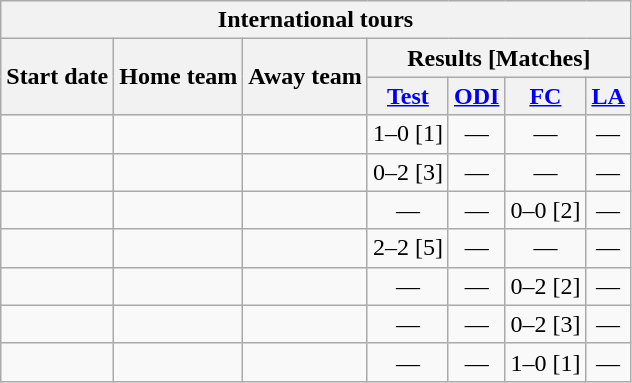<table class="wikitable">
<tr>
<th colspan="7">International tours</th>
</tr>
<tr>
<th rowspan="2">Start date</th>
<th rowspan="2">Home team</th>
<th rowspan="2">Away team</th>
<th colspan="4">Results [Matches]</th>
</tr>
<tr>
<th><a href='#'>Test</a></th>
<th><a href='#'>ODI</a></th>
<th><a href='#'>FC</a></th>
<th><a href='#'>LA</a></th>
</tr>
<tr>
<td><a href='#'></a></td>
<td></td>
<td></td>
<td>1–0 [1]</td>
<td ; style="text-align:center">—</td>
<td ; style="text-align:center">—</td>
<td ; style="text-align:center">—</td>
</tr>
<tr>
<td><a href='#'></a></td>
<td></td>
<td></td>
<td>0–2 [3]</td>
<td ; style="text-align:center">—</td>
<td ; style="text-align:center">—</td>
<td ; style="text-align:center">—</td>
</tr>
<tr>
<td><a href='#'></a></td>
<td></td>
<td></td>
<td ; style="text-align:center">—</td>
<td ; style="text-align:center">—</td>
<td>0–0 [2]</td>
<td ; style="text-align:center">—</td>
</tr>
<tr>
<td><a href='#'></a></td>
<td></td>
<td></td>
<td>2–2 [5]</td>
<td ; style="text-align:center">—</td>
<td ; style="text-align:center">—</td>
<td ; style="text-align:center">—</td>
</tr>
<tr>
<td><a href='#'></a></td>
<td></td>
<td></td>
<td ; style="text-align:center">—</td>
<td ; style="text-align:center">—</td>
<td>0–2 [2]</td>
<td ; style="text-align:center">—</td>
</tr>
<tr>
<td><a href='#'></a></td>
<td></td>
<td></td>
<td ; style="text-align:center">—</td>
<td ; style="text-align:center">—</td>
<td>0–2 [3]</td>
<td ; style="text-align:center">—</td>
</tr>
<tr>
<td><a href='#'></a></td>
<td></td>
<td></td>
<td ; style="text-align:center">—</td>
<td ; style="text-align:center">—</td>
<td>1–0 [1]</td>
<td ; style="text-align:center">—</td>
</tr>
</table>
